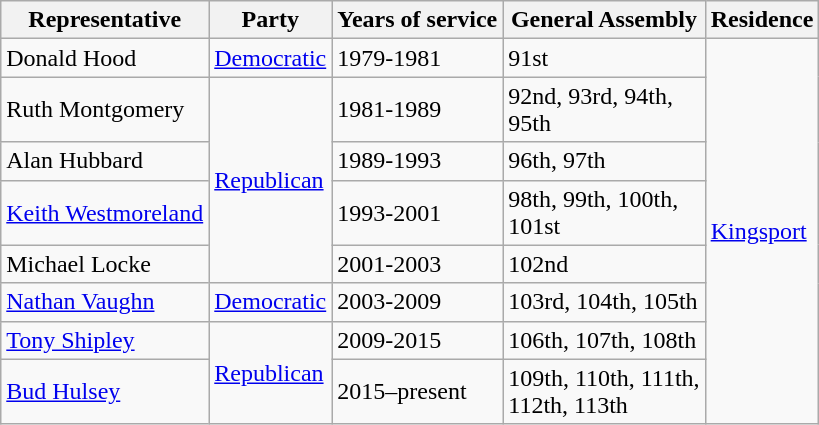<table class="wikitable">
<tr>
<th>Representative</th>
<th>Party</th>
<th>Years of service</th>
<th>General Assembly</th>
<th>Residence</th>
</tr>
<tr>
<td>Donald Hood</td>
<td rowspan="1" ><a href='#'>Democratic</a></td>
<td>1979-1981</td>
<td>91st</td>
<td rowspan="8"><a href='#'>Kingsport</a></td>
</tr>
<tr>
<td>Ruth Montgomery</td>
<td rowspan="4" ><a href='#'>Republican</a></td>
<td>1981-1989</td>
<td>92nd, 93rd, 94th,<br>95th</td>
</tr>
<tr>
<td>Alan Hubbard</td>
<td>1989-1993</td>
<td>96th, 97th</td>
</tr>
<tr>
<td><a href='#'>Keith Westmoreland</a></td>
<td>1993-2001</td>
<td>98th, 99th, 100th,<br>101st</td>
</tr>
<tr>
<td>Michael Locke</td>
<td>2001-2003</td>
<td>102nd</td>
</tr>
<tr>
<td><a href='#'>Nathan Vaughn</a></td>
<td rowspan="1" ><a href='#'>Democratic</a></td>
<td>2003-2009</td>
<td>103rd, 104th, 105th</td>
</tr>
<tr>
<td><a href='#'>Tony Shipley</a></td>
<td rowspan="2" ><a href='#'>Republican</a></td>
<td>2009-2015</td>
<td>106th, 107th, 108th</td>
</tr>
<tr>
<td><a href='#'>Bud Hulsey</a></td>
<td>2015–present</td>
<td>109th, 110th, 111th,<br>112th, 113th</td>
</tr>
</table>
